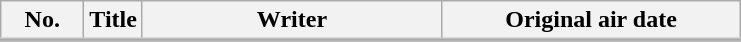<table class="wikitable">
<tr style="border-bottom: 3px solid #C0C0C0;">
<th style="width:3em;">No.</th>
<th>Title</th>
<th style="width:12em;">Writer</th>
<th style="width:12em;">Original air date</th>
</tr>
<tr>
</tr>
</table>
